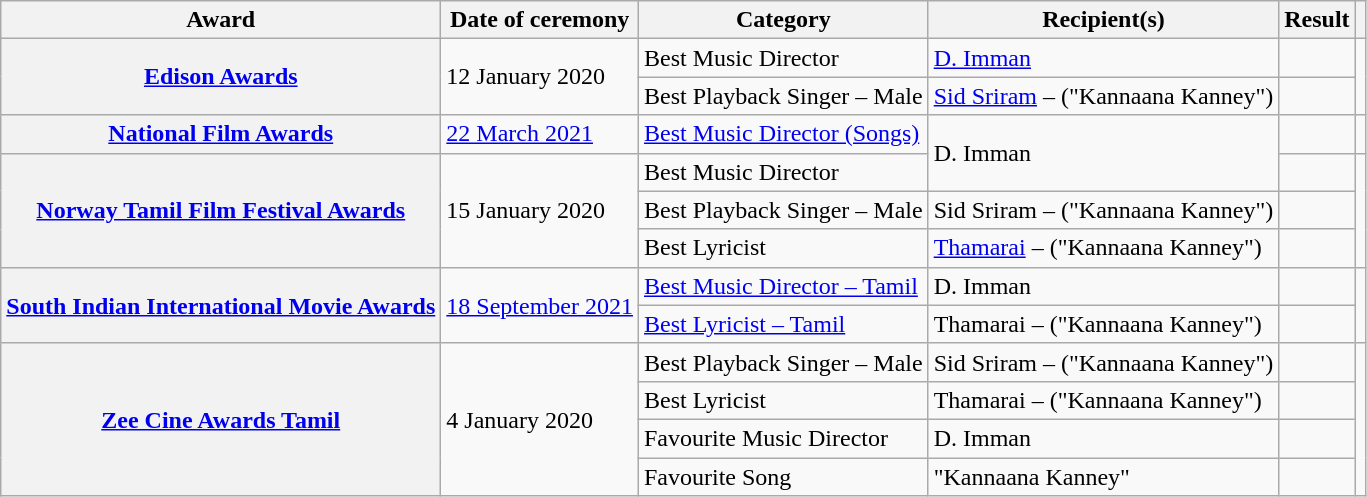<table class="wikitable plainrowheaders sortable">
<tr>
<th scope="col">Award</th>
<th scope="col">Date of ceremony</th>
<th scope="col">Category</th>
<th scope="col">Recipient(s)</th>
<th scope="col">Result</th>
<th scope="col" class="unsortable"></th>
</tr>
<tr>
<th scope="row" rowspan="2"><a href='#'>Edison Awards</a></th>
<td rowspan="2">12 January 2020</td>
<td>Best Music Director</td>
<td><a href='#'>D. Imman</a></td>
<td></td>
<td style="text-align:center;" rowspan="2"><br></td>
</tr>
<tr>
<td>Best Playback Singer – Male</td>
<td><a href='#'>Sid Sriram</a> – ("Kannaana Kanney")</td>
<td></td>
</tr>
<tr>
<th scope="row"><a href='#'>National Film Awards</a></th>
<td><a href='#'>22 March 2021</a></td>
<td><a href='#'>Best Music Director (Songs)</a></td>
<td rowspan="2">D. Imman</td>
<td></td>
<td style="text-align:center;"></td>
</tr>
<tr>
<th scope="row" rowspan="3"><a href='#'>Norway Tamil Film Festival Awards</a></th>
<td rowspan="3">15 January 2020</td>
<td>Best Music Director</td>
<td></td>
<td style="text-align:center;" rowspan="3"></td>
</tr>
<tr>
<td>Best Playback Singer – Male</td>
<td>Sid Sriram – ("Kannaana Kanney")</td>
<td></td>
</tr>
<tr>
<td>Best Lyricist</td>
<td><a href='#'>Thamarai</a> – ("Kannaana Kanney")</td>
<td></td>
</tr>
<tr>
<th scope="row" rowspan="2"><a href='#'>South Indian International Movie Awards</a></th>
<td rowspan="2"><a href='#'>18 September 2021</a></td>
<td><a href='#'>Best Music Director – Tamil</a></td>
<td>D. Imman</td>
<td></td>
<td style="text-align:center;" rowspan="2"></td>
</tr>
<tr>
<td><a href='#'>Best Lyricist – Tamil</a></td>
<td>Thamarai – ("Kannaana Kanney")</td>
<td></td>
</tr>
<tr>
<th scope="row" rowspan="4"><a href='#'>Zee Cine Awards Tamil</a></th>
<td rowspan="4">4 January 2020</td>
<td>Best Playback Singer – Male</td>
<td>Sid Sriram – ("Kannaana Kanney")</td>
<td></td>
<td style="text-align:center;" rowspan="4"><br></td>
</tr>
<tr>
<td>Best Lyricist</td>
<td>Thamarai – ("Kannaana Kanney")</td>
<td></td>
</tr>
<tr>
<td>Favourite Music Director</td>
<td>D. Imman</td>
<td></td>
</tr>
<tr>
<td>Favourite Song</td>
<td>"Kannaana Kanney"</td>
<td></td>
</tr>
</table>
